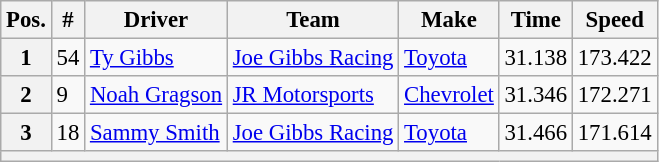<table class="wikitable" style="font-size:95%">
<tr>
<th>Pos.</th>
<th>#</th>
<th>Driver</th>
<th>Team</th>
<th>Make</th>
<th>Time</th>
<th>Speed</th>
</tr>
<tr>
<th>1</th>
<td>54</td>
<td><a href='#'>Ty Gibbs</a></td>
<td><a href='#'>Joe Gibbs Racing</a></td>
<td><a href='#'>Toyota</a></td>
<td>31.138</td>
<td>173.422</td>
</tr>
<tr>
<th>2</th>
<td>9</td>
<td><a href='#'>Noah Gragson</a></td>
<td><a href='#'>JR Motorsports</a></td>
<td><a href='#'>Chevrolet</a></td>
<td>31.346</td>
<td>172.271</td>
</tr>
<tr>
<th>3</th>
<td>18</td>
<td><a href='#'>Sammy Smith</a></td>
<td><a href='#'>Joe Gibbs Racing</a></td>
<td><a href='#'>Toyota</a></td>
<td>31.466</td>
<td>171.614</td>
</tr>
<tr>
<th colspan="7"></th>
</tr>
</table>
